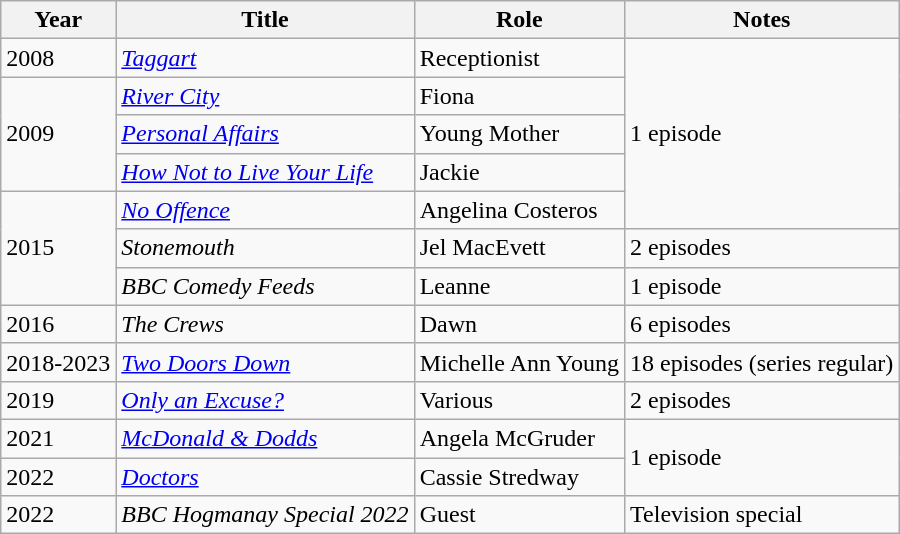<table class="wikitable sortable">
<tr>
<th>Year</th>
<th>Title</th>
<th>Role</th>
<th class="unsortable">Notes</th>
</tr>
<tr>
<td>2008</td>
<td><em><a href='#'>Taggart</a></em></td>
<td>Receptionist</td>
<td rowspan="5">1 episode</td>
</tr>
<tr>
<td rowspan="3">2009</td>
<td><em><a href='#'>River City</a></em></td>
<td>Fiona</td>
</tr>
<tr>
<td><em><a href='#'>Personal Affairs</a></em></td>
<td>Young Mother</td>
</tr>
<tr>
<td><em><a href='#'>How Not to Live Your Life</a></em></td>
<td>Jackie</td>
</tr>
<tr>
<td rowspan="3">2015</td>
<td><em><a href='#'>No Offence</a></em></td>
<td>Angelina Costeros</td>
</tr>
<tr>
<td><em>Stonemouth</em></td>
<td>Jel MacEvett</td>
<td>2 episodes</td>
</tr>
<tr>
<td><em>BBC Comedy Feeds</em></td>
<td>Leanne</td>
<td>1 episode</td>
</tr>
<tr>
<td>2016</td>
<td><em>The Crews</em></td>
<td>Dawn</td>
<td>6 episodes</td>
</tr>
<tr>
<td>2018-2023</td>
<td><em><a href='#'>Two Doors Down</a></em></td>
<td>Michelle Ann Young</td>
<td>18 episodes (series regular)</td>
</tr>
<tr>
<td>2019</td>
<td><em><a href='#'>Only an Excuse?</a></em></td>
<td>Various</td>
<td>2 episodes</td>
</tr>
<tr>
<td>2021</td>
<td><em><a href='#'>McDonald & Dodds</a></em></td>
<td>Angela McGruder</td>
<td rowspan="2">1 episode</td>
</tr>
<tr>
<td>2022</td>
<td><em><a href='#'>Doctors</a></em></td>
<td>Cassie Stredway</td>
</tr>
<tr>
<td>2022</td>
<td><em>BBC Hogmanay Special 2022</em></td>
<td>Guest</td>
<td>Television special</td>
</tr>
</table>
